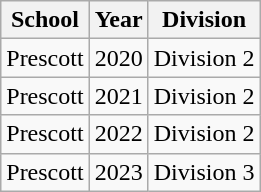<table class="wikitable">
<tr>
<th>School</th>
<th>Year</th>
<th>Division</th>
</tr>
<tr>
<td>Prescott</td>
<td>2020</td>
<td>Division 2</td>
</tr>
<tr>
<td>Prescott</td>
<td>2021</td>
<td>Division 2</td>
</tr>
<tr>
<td>Prescott</td>
<td>2022</td>
<td>Division 2</td>
</tr>
<tr>
<td>Prescott</td>
<td>2023</td>
<td>Division 3</td>
</tr>
</table>
